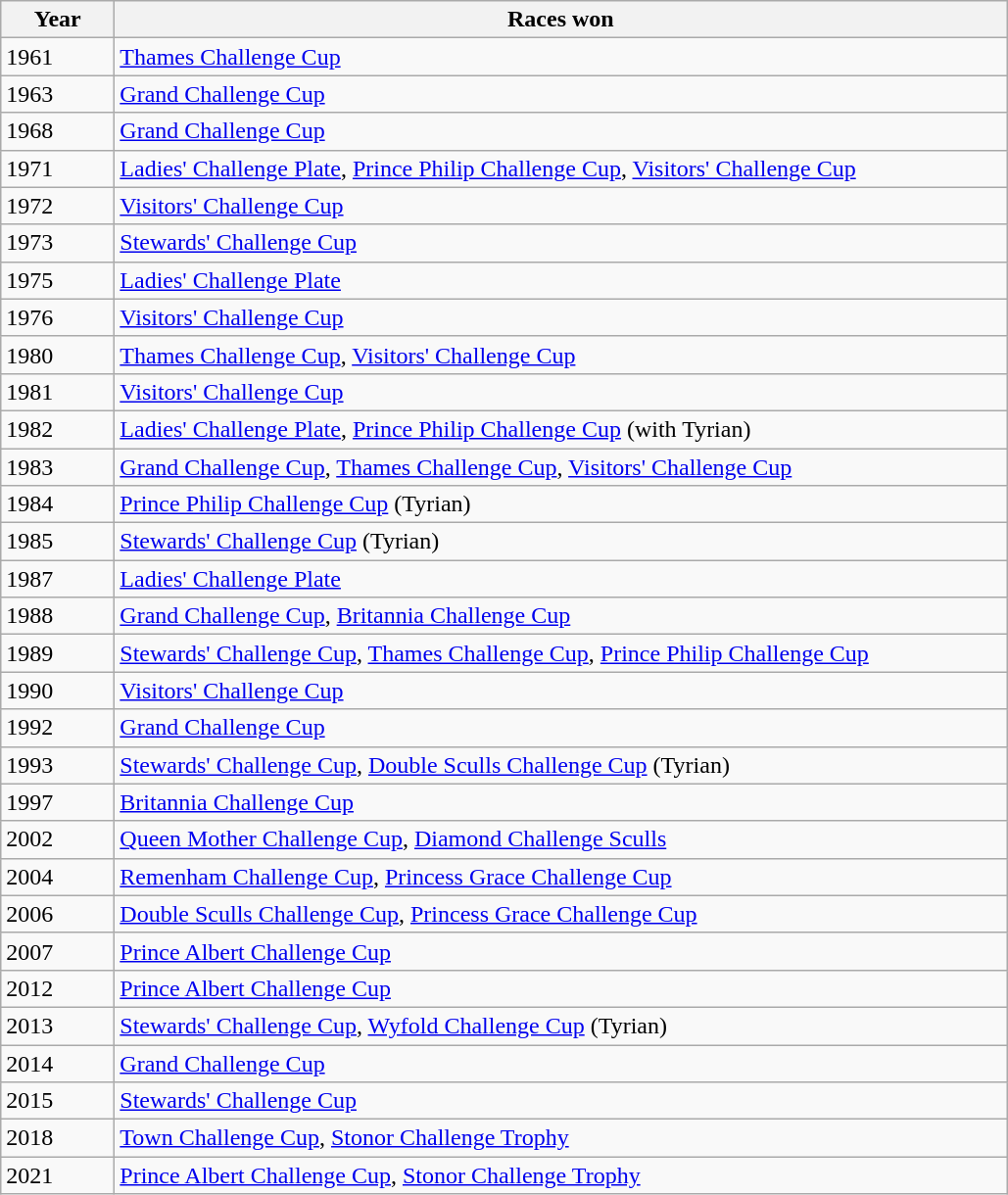<table class="wikitable">
<tr>
<th width=70>Year</th>
<th width=600>Races won</th>
</tr>
<tr>
<td>1961</td>
<td><a href='#'>Thames Challenge Cup</a></td>
</tr>
<tr>
<td>1963</td>
<td><a href='#'>Grand Challenge Cup</a></td>
</tr>
<tr>
<td>1968</td>
<td><a href='#'>Grand Challenge Cup</a></td>
</tr>
<tr>
<td>1971</td>
<td><a href='#'>Ladies' Challenge Plate</a>, <a href='#'>Prince Philip Challenge Cup</a>, <a href='#'>Visitors' Challenge Cup</a></td>
</tr>
<tr>
<td>1972</td>
<td><a href='#'>Visitors' Challenge Cup</a></td>
</tr>
<tr>
<td>1973</td>
<td><a href='#'>Stewards' Challenge Cup</a></td>
</tr>
<tr>
<td>1975</td>
<td><a href='#'>Ladies' Challenge Plate</a></td>
</tr>
<tr>
<td>1976</td>
<td><a href='#'>Visitors' Challenge Cup</a></td>
</tr>
<tr>
<td>1980</td>
<td><a href='#'>Thames Challenge Cup</a>, <a href='#'>Visitors' Challenge Cup</a></td>
</tr>
<tr>
<td>1981</td>
<td><a href='#'>Visitors' Challenge Cup</a></td>
</tr>
<tr>
<td>1982</td>
<td><a href='#'>Ladies' Challenge Plate</a>, <a href='#'>Prince Philip Challenge Cup</a> (with Tyrian)</td>
</tr>
<tr>
<td>1983</td>
<td><a href='#'>Grand Challenge Cup</a>, <a href='#'>Thames Challenge Cup</a>, <a href='#'>Visitors' Challenge Cup</a></td>
</tr>
<tr>
<td>1984</td>
<td><a href='#'>Prince Philip Challenge Cup</a> (Tyrian)</td>
</tr>
<tr>
<td>1985</td>
<td><a href='#'>Stewards' Challenge Cup</a> (Tyrian)</td>
</tr>
<tr>
<td>1987</td>
<td><a href='#'>Ladies' Challenge Plate</a></td>
</tr>
<tr>
<td>1988</td>
<td><a href='#'>Grand Challenge Cup</a>, <a href='#'>Britannia Challenge Cup</a></td>
</tr>
<tr>
<td>1989</td>
<td><a href='#'>Stewards' Challenge Cup</a>, <a href='#'>Thames Challenge Cup</a>, <a href='#'>Prince Philip Challenge Cup</a></td>
</tr>
<tr>
<td>1990</td>
<td><a href='#'>Visitors' Challenge Cup</a></td>
</tr>
<tr>
<td>1992</td>
<td><a href='#'>Grand Challenge Cup</a></td>
</tr>
<tr>
<td>1993</td>
<td><a href='#'>Stewards' Challenge Cup</a>, <a href='#'>Double Sculls Challenge Cup</a> (Tyrian)</td>
</tr>
<tr>
<td>1997</td>
<td><a href='#'>Britannia Challenge Cup</a></td>
</tr>
<tr>
<td>2002</td>
<td><a href='#'>Queen Mother Challenge Cup</a>, <a href='#'>Diamond Challenge Sculls</a></td>
</tr>
<tr>
<td>2004</td>
<td><a href='#'>Remenham Challenge Cup</a>, <a href='#'>Princess Grace Challenge Cup</a></td>
</tr>
<tr>
<td>2006</td>
<td><a href='#'>Double Sculls Challenge Cup</a>, <a href='#'>Princess Grace Challenge Cup</a></td>
</tr>
<tr>
<td>2007</td>
<td><a href='#'>Prince Albert Challenge Cup</a></td>
</tr>
<tr>
<td>2012</td>
<td><a href='#'>Prince Albert Challenge Cup</a></td>
</tr>
<tr>
<td>2013</td>
<td><a href='#'>Stewards' Challenge Cup</a>, <a href='#'>Wyfold Challenge Cup</a> (Tyrian)</td>
</tr>
<tr>
<td>2014</td>
<td><a href='#'>Grand Challenge Cup</a></td>
</tr>
<tr>
<td>2015</td>
<td><a href='#'>Stewards' Challenge Cup</a></td>
</tr>
<tr>
<td>2018</td>
<td><a href='#'>Town Challenge Cup</a>, <a href='#'>Stonor Challenge Trophy</a></td>
</tr>
<tr>
<td>2021</td>
<td><a href='#'>Prince Albert Challenge Cup</a>, <a href='#'>Stonor Challenge Trophy</a></td>
</tr>
</table>
